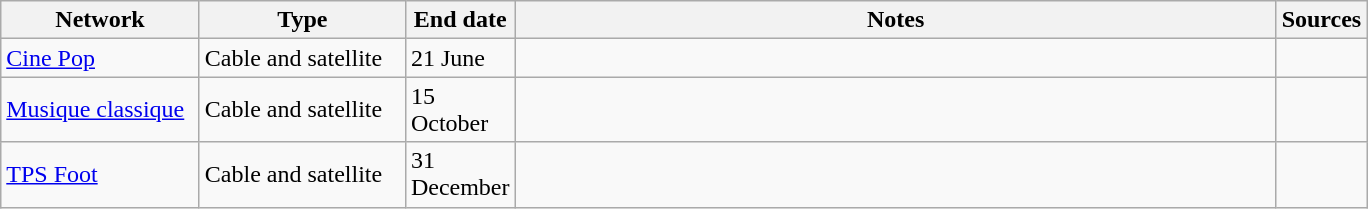<table class="wikitable">
<tr>
<th style="text-align:center; width:125px">Network</th>
<th style="text-align:center; width:130px">Type</th>
<th style="text-align:center; width:60px">End date</th>
<th style="text-align:center; width:500px">Notes</th>
<th style="text-align:center; width:30px">Sources</th>
</tr>
<tr>
<td><a href='#'>Cine Pop</a></td>
<td>Cable and satellite</td>
<td>21 June</td>
<td></td>
<td></td>
</tr>
<tr>
<td><a href='#'>Musique classique</a></td>
<td>Cable and satellite</td>
<td>15 October</td>
<td></td>
<td></td>
</tr>
<tr>
<td><a href='#'>TPS Foot</a></td>
<td>Cable and satellite</td>
<td>31 December</td>
<td></td>
<td></td>
</tr>
</table>
